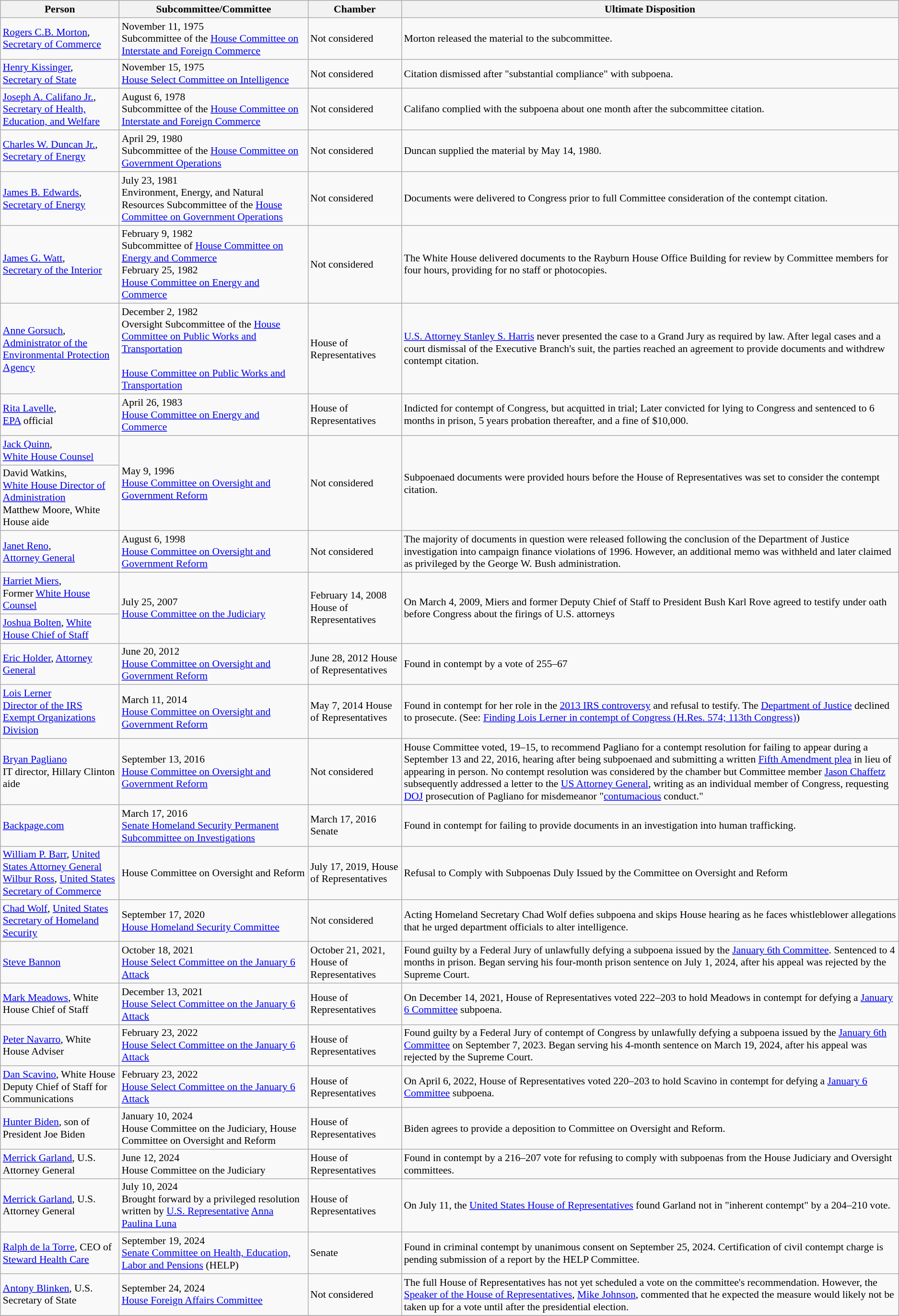<table class="wikitable sortable"  style="font-size: 90%;">
<tr>
<th>Person</th>
<th>Subcommittee/Committee</th>
<th>Chamber</th>
<th>Ultimate Disposition</th>
</tr>
<tr>
<td><a href='#'>Rogers C.B. Morton</a>,<br><a href='#'>Secretary of Commerce</a></td>
<td>November 11, 1975<br>Subcommittee of the <a href='#'>House Committee on Interstate and Foreign Commerce</a></td>
<td>Not considered</td>
<td>Morton released the material to the subcommittee.</td>
</tr>
<tr>
<td><a href='#'>Henry Kissinger</a>,<br><a href='#'>Secretary of State</a></td>
<td>November 15, 1975<br><a href='#'>House Select Committee on Intelligence</a></td>
<td>Not considered</td>
<td>Citation dismissed after "substantial compliance" with subpoena.</td>
</tr>
<tr>
<td><a href='#'>Joseph A. Califano Jr.</a>,<br><a href='#'>Secretary of Health, Education, and Welfare</a></td>
<td>August 6, 1978<br>Subcommittee of the <a href='#'>House Committee on Interstate and Foreign Commerce</a></td>
<td>Not considered</td>
<td>Califano complied with the subpoena about one month after the subcommittee citation.</td>
</tr>
<tr>
<td><a href='#'>Charles W. Duncan Jr.</a>,<br><a href='#'>Secretary of Energy</a></td>
<td>April 29, 1980<br>Subcommittee of the <a href='#'>House Committee on Government Operations</a></td>
<td>Not considered</td>
<td>Duncan supplied the material by May 14, 1980.</td>
</tr>
<tr>
<td><a href='#'>James B. Edwards</a>,<br><a href='#'>Secretary of Energy</a></td>
<td>July 23, 1981<br>Environment, Energy, and Natural Resources Subcommittee of the <a href='#'>House Committee on Government Operations</a></td>
<td>Not considered</td>
<td>Documents were delivered to Congress prior to full Committee consideration of the contempt citation.</td>
</tr>
<tr>
<td><a href='#'>James G. Watt</a>,<br><a href='#'>Secretary of the Interior</a></td>
<td>February 9, 1982<br>Subcommittee of <a href='#'>House Committee on Energy and Commerce</a><br>February 25, 1982<br><a href='#'>House Committee on Energy and Commerce</a></td>
<td>Not considered</td>
<td>The White House delivered documents to the Rayburn House Office Building for review by Committee members for four hours, providing for no staff or photocopies.</td>
</tr>
<tr>
<td><a href='#'>Anne Gorsuch</a>,<br><a href='#'>Administrator of the Environmental Protection Agency</a></td>
<td>December 2, 1982<br>Oversight Subcommittee of the <a href='#'>House Committee on Public Works and Transportation</a><br><br><a href='#'>House Committee on Public Works and Transportation</a></td>
<td>House of Representatives</td>
<td><a href='#'>U.S. Attorney Stanley S. Harris</a> never presented the case to a Grand Jury as required by law. After legal cases and a court dismissal of the Executive Branch's suit, the parties reached an agreement to provide documents and withdrew contempt citation.</td>
</tr>
<tr>
<td><a href='#'>Rita Lavelle</a>,<br><a href='#'>EPA</a> official</td>
<td>April 26, 1983<br><a href='#'>House Committee on Energy and Commerce</a></td>
<td>House of Representatives</td>
<td>Indicted for contempt of Congress, but acquitted in trial; Later convicted for lying to Congress and sentenced to 6 months in prison, 5 years probation thereafter, and a fine of $10,000.</td>
</tr>
<tr>
<td><a href='#'>Jack Quinn</a>,<br><a href='#'>White House Counsel</a></td>
<td rowspan="2">May 9, 1996<br><a href='#'>House Committee on Oversight and Government Reform</a></td>
<td rowspan="2">Not considered</td>
<td rowspan="2">Subpoenaed documents were provided hours before the House of Representatives was set to consider the contempt citation.</td>
</tr>
<tr>
<td>David Watkins,<br><a href='#'>White House Director of Administration</a><br>Matthew Moore, White House aide</td>
</tr>
<tr>
<td><a href='#'>Janet Reno</a>,<br><a href='#'>Attorney General</a></td>
<td>August 6, 1998<br><a href='#'>House Committee on Oversight and Government Reform</a></td>
<td>Not considered</td>
<td>The majority of documents in question were released following the conclusion of the Department of Justice investigation into campaign finance violations of 1996. However, an additional memo was withheld and later claimed as privileged by the George W. Bush administration.</td>
</tr>
<tr>
<td><a href='#'>Harriet Miers</a>,<br>Former <a href='#'>White House Counsel</a></td>
<td rowspan="2">July 25, 2007<br><a href='#'>House Committee on the Judiciary</a></td>
<td rowspan="2">February 14, 2008 House of Representatives</td>
<td rowspan="2">On March 4, 2009, Miers and former Deputy Chief of Staff to President Bush Karl Rove agreed to testify under oath before Congress about the firings of U.S. attorneys</td>
</tr>
<tr>
<td><a href='#'>Joshua Bolten</a>, <a href='#'>White House Chief of Staff</a></td>
</tr>
<tr>
<td><a href='#'>Eric Holder</a>, <a href='#'>Attorney General</a></td>
<td>June 20, 2012 <br> <a href='#'>House Committee on Oversight and Government Reform</a></td>
<td>June 28, 2012 House of Representatives</td>
<td>Found in contempt by a vote of 255–67</td>
</tr>
<tr>
<td><a href='#'>Lois Lerner</a><br><a href='#'>Director of the IRS Exempt Organizations Division</a></td>
<td>March 11, 2014 <br> <a href='#'>House Committee on Oversight and Government Reform</a></td>
<td>May 7, 2014 House of Representatives</td>
<td>Found in contempt for her role in the <a href='#'>2013 IRS controversy</a> and refusal to testify. The <a href='#'>Department of Justice</a> declined to prosecute. (See: <a href='#'>Finding Lois Lerner in contempt of Congress (H.Res. 574; 113th Congress)</a>)</td>
</tr>
<tr>
<td><a href='#'>Bryan Pagliano</a><br>IT director, Hillary Clinton aide</td>
<td>September 13, 2016 <br> <a href='#'>House Committee on Oversight and Government Reform</a></td>
<td>Not considered</td>
<td>House Committee voted, 19–15, to recommend Pagliano for a contempt resolution for failing to appear during a September 13 and 22, 2016, hearing after being subpoenaed and submitting a written <a href='#'>Fifth Amendment plea</a> in lieu of appearing in person. No contempt resolution was considered by the chamber but Committee member <a href='#'>Jason Chaffetz</a> subsequently addressed a letter to the <a href='#'>US Attorney General</a>, writing as an individual member of Congress, requesting <a href='#'>DOJ</a> prosecution of Pagliano for misdemeanor "<a href='#'>contumacious</a> conduct."</td>
</tr>
<tr>
<td><a href='#'>Backpage.com</a></td>
<td>March 17, 2016<br><a href='#'>Senate Homeland Security Permanent Subcommittee on Investigations</a></td>
<td>March 17, 2016 Senate</td>
<td>Found in contempt for failing to provide documents in an investigation into human trafficking.</td>
</tr>
<tr>
<td><a href='#'>William P. Barr</a>, <a href='#'>United States Attorney General</a><br><a href='#'>Wilbur Ross</a>, <a href='#'>United States Secretary of Commerce</a></td>
<td>House Committee on Oversight and Reform</td>
<td>July 17, 2019, House of Representatives</td>
<td>Refusal to Comply with Subpoenas Duly Issued by the Committee on Oversight and Reform</td>
</tr>
<tr>
<td><a href='#'>Chad Wolf</a>, <a href='#'>United States Secretary of Homeland Security</a></td>
<td>September 17, 2020<br><a href='#'>House Homeland Security Committee</a></td>
<td>Not considered</td>
<td>Acting Homeland Secretary Chad Wolf defies subpoena and skips House hearing as he faces whistleblower allegations that he urged department officials to alter intelligence.</td>
</tr>
<tr>
<td><a href='#'>Steve Bannon</a></td>
<td>October 18, 2021<br><a href='#'>House Select Committee on the January 6 Attack</a></td>
<td>October 21, 2021, House of Representatives</td>
<td>Found guilty by a Federal Jury of unlawfully defying a subpoena issued by the <a href='#'>January 6th Committee</a>. Sentenced to 4 months in prison. Began serving his four-month prison sentence on July 1, 2024, after his appeal was rejected by the Supreme Court.</td>
</tr>
<tr>
<td><a href='#'>Mark Meadows</a>, White House Chief of Staff</td>
<td>December 13, 2021<br><a href='#'>House Select Committee on the January 6 Attack</a></td>
<td>House of Representatives</td>
<td>On December 14, 2021, House of Representatives voted 222–203 to hold Meadows in contempt for defying a <a href='#'>January 6 Committee</a> subpoena.</td>
</tr>
<tr>
<td><a href='#'>Peter Navarro</a>, White House Adviser</td>
<td>February 23, 2022<br><a href='#'>House Select Committee on the January 6 Attack</a></td>
<td>House of Representatives</td>
<td>Found guilty by a Federal Jury of contempt of Congress by unlawfully defying a subpoena issued by the <a href='#'>January 6th Committee</a> on September 7, 2023. Began serving his 4-month sentence on March 19, 2024, after his appeal was rejected by the Supreme Court.</td>
</tr>
<tr>
<td><a href='#'>Dan Scavino</a>, White House Deputy Chief of Staff for Communications</td>
<td>February 23, 2022<br><a href='#'>House Select Committee on the January 6 Attack</a></td>
<td>House of Representatives</td>
<td>On April 6, 2022, House of Representatives voted 220–203 to hold Scavino in contempt for defying a <a href='#'>January 6 Committee</a> subpoena.</td>
</tr>
<tr>
<td><a href='#'>Hunter Biden</a>, son of President Joe Biden</td>
<td>January 10, 2024<br>House Committee on the Judiciary, House Committee on Oversight and Reform</td>
<td>House of Representatives</td>
<td>Biden agrees to provide a deposition to Committee on Oversight and Reform.</td>
</tr>
<tr>
<td><a href='#'>Merrick Garland</a>, U.S. Attorney General</td>
<td>June 12, 2024<br>House Committee on the Judiciary</td>
<td>House of Representatives</td>
<td>Found in contempt by a 216–207 vote for refusing to comply with subpoenas from the House Judiciary and Oversight committees.</td>
</tr>
<tr>
<td><a href='#'>Merrick Garland</a>, U.S. Attorney General</td>
<td>July 10, 2024<br>Brought forward by a privileged resolution written by <a href='#'>U.S. Representative</a> <a href='#'>Anna Paulina Luna</a></td>
<td>House of Representatives</td>
<td>On July 11, the <a href='#'>United States House of Representatives</a> found Garland not in "inherent contempt" by a 204–210 vote.</td>
</tr>
<tr>
<td><a href='#'>Ralph de la Torre</a>, CEO of <a href='#'>Steward Health Care</a></td>
<td>September 19, 2024<br><a href='#'>Senate Committee on Health, Education, Labor and Pensions</a> (HELP)</td>
<td>Senate</td>
<td>Found in criminal contempt by unanimous consent on September 25, 2024. Certification of civil contempt charge is pending submission of a report by the HELP Committee.</td>
</tr>
<tr>
<td><a href='#'>Antony Blinken</a>, U.S. Secretary of State</td>
<td>September 24, 2024<br><a href='#'>House Foreign Affairs Committee</a></td>
<td>Not considered</td>
<td>The full House of Representatives has not yet scheduled a vote on the committee's recommendation. However, the <a href='#'>Speaker of the House of Representatives</a>, <a href='#'>Mike Johnson</a>, commented that he expected the measure would likely not be taken up for a vote until after the presidential election.</td>
</tr>
<tr>
</tr>
</table>
